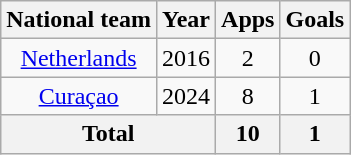<table class="wikitable" style="text-align:center">
<tr>
<th>National team</th>
<th>Year</th>
<th>Apps</th>
<th>Goals</th>
</tr>
<tr>
<td><a href='#'>Netherlands</a></td>
<td>2016</td>
<td>2</td>
<td>0</td>
</tr>
<tr>
<td><a href='#'>Curaçao</a></td>
<td>2024</td>
<td>8</td>
<td>1</td>
</tr>
<tr>
<th colspan="2">Total</th>
<th>10</th>
<th>1</th>
</tr>
</table>
